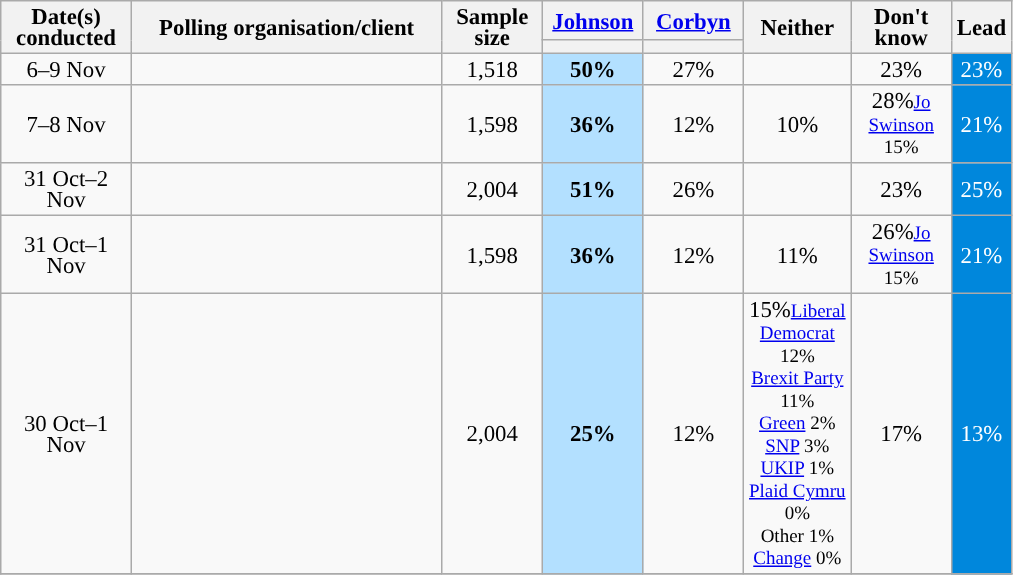<table class="wikitable sortable" style="text-align:center;font-size:95%;line-height:14px">
<tr>
<th style="width:80px;" rowspan="2">Date(s)<br>conducted</th>
<th style="width:200px;" rowspan="2">Polling organisation/client</th>
<th style="width:60px;" rowspan="2">Sample size</th>
<th style="width:60px;" class="unsortable"><a href='#'>Johnson</a></th>
<th style="width:60px;" class="unsortable"><a href='#'>Corbyn</a></th>
<th style="width:60px;" rowspan="2" class="unsortable">Neither</th>
<th style="width:60px;" rowspan="2" class="unsortable">Don't know</th>
<th class="unsortable" style="width:20px;" rowspan="2">Lead</th>
</tr>
<tr>
<th class="unsortable" style="color:inherit;background:"></th>
<th class="unsortable" style="color:inherit;background:"></th>
</tr>
<tr>
<td>6–9 Nov</td>
<td></td>
<td>1,518</td>
<td style="background:#B3E0FF"><strong>50%</strong></td>
<td>27%</td>
<td></td>
<td>23%</td>
<td style="background:#0087DC; color:white;">23%</td>
</tr>
<tr>
<td>7–8 Nov</td>
<td></td>
<td>1,598</td>
<td style="background:#B3E0FF"><strong>36%</strong></td>
<td>12%</td>
<td>10%</td>
<td>28%<small><a href='#'>Jo Swinson</a> 15%</small></td>
<td style="background:#0087DC; color:white;">21%</td>
</tr>
<tr>
<td>31 Oct–2 Nov</td>
<td></td>
<td>2,004</td>
<td style="background:#B3E0FF"><strong>51%</strong></td>
<td>26%</td>
<td></td>
<td>23%</td>
<td style="background:#0087DC; color:white;">25%</td>
</tr>
<tr>
<td>31 Oct–1 Nov</td>
<td></td>
<td>1,598</td>
<td style="background:#B3E0FF"><strong>36%</strong></td>
<td>12%</td>
<td>11%</td>
<td>26%<small><a href='#'>Jo Swinson</a> 15%</small></td>
<td style="background:#0087DC; color:white;">21%</td>
</tr>
<tr>
<td>30 Oct–1 Nov</td>
<td> </td>
<td>2,004</td>
<td style="background:#B3E0FF"><strong>25%</strong></td>
<td>12%</td>
<td>15%<small><a href='#'>Liberal Democrat</a> 12%<br><a href='#'>Brexit Party</a> 11%<br><a href='#'>Green</a> 2%<br><a href='#'>SNP</a> 3% <br><a href='#'>UKIP</a> 1% <br><a href='#'>Plaid Cymru</a> 0%<br>Other 1%<br><a href='#'>Change</a> 0% </small></td>
<td>17%</td>
<td style="background:#0087DC; color:white;">13%</td>
</tr>
<tr>
</tr>
</table>
